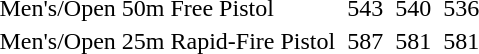<table>
<tr>
<td>Men's/Open 50m Free Pistol</td>
<td></td>
<td>543</td>
<td></td>
<td>540</td>
<td></td>
<td>536</td>
</tr>
<tr>
<td>Men's/Open 25m Rapid-Fire Pistol</td>
<td></td>
<td>587</td>
<td></td>
<td>581</td>
<td></td>
<td>581</td>
</tr>
</table>
